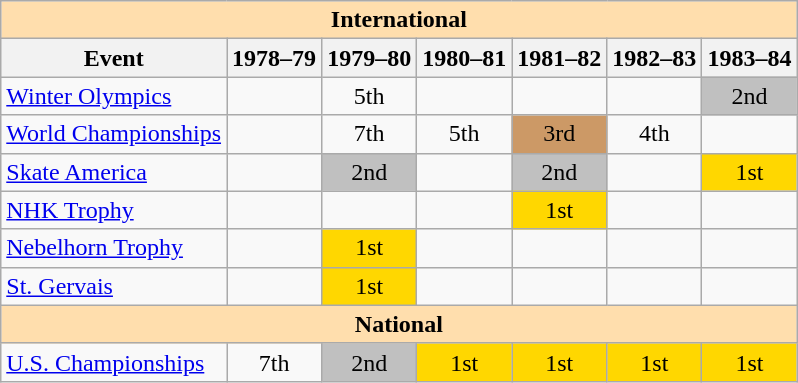<table class="wikitable" style="text-align:center">
<tr>
<th style="background-color: #ffdead; " colspan=7 align=center><strong>International</strong></th>
</tr>
<tr>
<th>Event</th>
<th>1978–79</th>
<th>1979–80</th>
<th>1980–81</th>
<th>1981–82</th>
<th>1982–83</th>
<th>1983–84</th>
</tr>
<tr>
<td align=left><a href='#'>Winter Olympics</a></td>
<td></td>
<td>5th</td>
<td></td>
<td></td>
<td></td>
<td bgcolor=silver>2nd</td>
</tr>
<tr>
<td align=left><a href='#'>World Championships</a></td>
<td></td>
<td>7th</td>
<td>5th</td>
<td bgcolor=cc9966>3rd</td>
<td>4th</td>
<td></td>
</tr>
<tr>
<td align=left><a href='#'>Skate America</a></td>
<td></td>
<td bgcolor=silver>2nd</td>
<td></td>
<td bgcolor=silver>2nd</td>
<td></td>
<td bgcolor=gold>1st</td>
</tr>
<tr>
<td align=left><a href='#'>NHK Trophy</a></td>
<td></td>
<td></td>
<td></td>
<td bgcolor=gold>1st</td>
<td></td>
<td></td>
</tr>
<tr>
<td align=left><a href='#'>Nebelhorn Trophy</a></td>
<td></td>
<td bgcolor=gold>1st</td>
<td></td>
<td></td>
<td></td>
<td></td>
</tr>
<tr>
<td align=left><a href='#'>St. Gervais</a></td>
<td></td>
<td bgcolor=gold>1st</td>
<td></td>
<td></td>
<td></td>
<td></td>
</tr>
<tr>
<th style="background-color: #ffdead; " colspan=7 align=center><strong>National</strong></th>
</tr>
<tr>
<td align=left><a href='#'>U.S. Championships</a></td>
<td>7th</td>
<td bgcolor=silver>2nd</td>
<td bgcolor=gold>1st</td>
<td bgcolor=gold>1st</td>
<td bgcolor=gold>1st</td>
<td bgcolor=gold>1st</td>
</tr>
</table>
